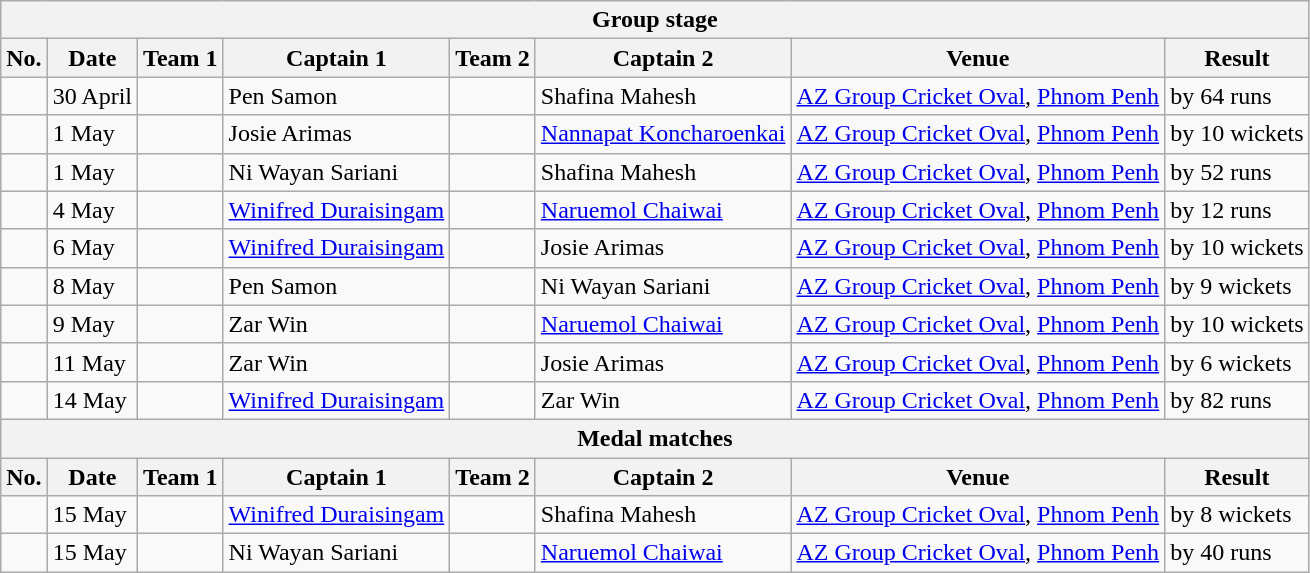<table class="wikitable">
<tr>
<th colspan="9">Group stage</th>
</tr>
<tr>
<th>No.</th>
<th>Date</th>
<th>Team 1</th>
<th>Captain 1</th>
<th>Team 2</th>
<th>Captain 2</th>
<th>Venue</th>
<th>Result</th>
</tr>
<tr>
<td></td>
<td>30 April</td>
<td></td>
<td>Pen Samon</td>
<td></td>
<td>Shafina Mahesh</td>
<td><a href='#'>AZ Group Cricket Oval</a>, <a href='#'>Phnom Penh</a></td>
<td> by 64 runs</td>
</tr>
<tr>
<td></td>
<td>1 May</td>
<td></td>
<td>Josie Arimas</td>
<td></td>
<td><a href='#'>Nannapat Koncharoenkai</a></td>
<td><a href='#'>AZ Group Cricket Oval</a>, <a href='#'>Phnom Penh</a></td>
<td> by 10 wickets</td>
</tr>
<tr>
<td></td>
<td>1 May</td>
<td></td>
<td>Ni Wayan Sariani</td>
<td></td>
<td>Shafina Mahesh</td>
<td><a href='#'>AZ Group Cricket Oval</a>, <a href='#'>Phnom Penh</a></td>
<td> by 52 runs</td>
</tr>
<tr>
<td></td>
<td>4 May</td>
<td></td>
<td><a href='#'>Winifred Duraisingam</a></td>
<td></td>
<td><a href='#'>Naruemol Chaiwai</a></td>
<td><a href='#'>AZ Group Cricket Oval</a>, <a href='#'>Phnom Penh</a></td>
<td> by 12 runs</td>
</tr>
<tr>
<td></td>
<td>6 May</td>
<td></td>
<td><a href='#'>Winifred Duraisingam</a></td>
<td></td>
<td>Josie Arimas</td>
<td><a href='#'>AZ Group Cricket Oval</a>, <a href='#'>Phnom Penh</a></td>
<td> by 10 wickets</td>
</tr>
<tr>
<td></td>
<td>8 May</td>
<td></td>
<td>Pen Samon</td>
<td></td>
<td>Ni Wayan Sariani</td>
<td><a href='#'>AZ Group Cricket Oval</a>, <a href='#'>Phnom Penh</a></td>
<td> by 9 wickets</td>
</tr>
<tr>
<td></td>
<td>9 May</td>
<td></td>
<td>Zar Win</td>
<td></td>
<td><a href='#'>Naruemol Chaiwai</a></td>
<td><a href='#'>AZ Group Cricket Oval</a>, <a href='#'>Phnom Penh</a></td>
<td> by 10 wickets</td>
</tr>
<tr>
<td></td>
<td>11 May</td>
<td></td>
<td>Zar Win</td>
<td></td>
<td>Josie Arimas</td>
<td><a href='#'>AZ Group Cricket Oval</a>, <a href='#'>Phnom Penh</a></td>
<td> by 6 wickets</td>
</tr>
<tr>
<td></td>
<td>14 May</td>
<td></td>
<td><a href='#'>Winifred Duraisingam</a></td>
<td></td>
<td>Zar Win</td>
<td><a href='#'>AZ Group Cricket Oval</a>, <a href='#'>Phnom Penh</a></td>
<td> by 82 runs</td>
</tr>
<tr>
<th colspan="9">Medal matches</th>
</tr>
<tr>
<th>No.</th>
<th>Date</th>
<th>Team 1</th>
<th>Captain 1</th>
<th>Team 2</th>
<th>Captain 2</th>
<th>Venue</th>
<th>Result</th>
</tr>
<tr>
<td></td>
<td>15 May</td>
<td></td>
<td><a href='#'>Winifred Duraisingam</a></td>
<td></td>
<td>Shafina Mahesh</td>
<td><a href='#'>AZ Group Cricket Oval</a>, <a href='#'>Phnom Penh</a></td>
<td> by 8 wickets</td>
</tr>
<tr>
<td></td>
<td>15 May</td>
<td></td>
<td>Ni Wayan Sariani</td>
<td></td>
<td><a href='#'>Naruemol Chaiwai</a></td>
<td><a href='#'>AZ Group Cricket Oval</a>, <a href='#'>Phnom Penh</a></td>
<td> by 40 runs</td>
</tr>
</table>
